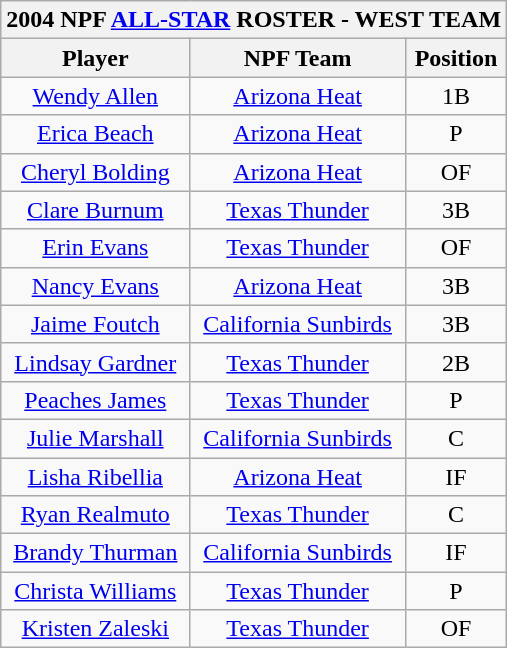<table class="wikitable" style="text-align:center">
<tr>
<th colspan=3>2004 NPF <a href='#'>ALL-STAR</a> ROSTER - WEST TEAM</th>
</tr>
<tr>
<th>Player</th>
<th>NPF Team</th>
<th>Position</th>
</tr>
<tr>
<td><a href='#'>Wendy Allen</a></td>
<td><a href='#'>Arizona Heat</a></td>
<td>1B</td>
</tr>
<tr>
<td><a href='#'>Erica Beach</a></td>
<td><a href='#'>Arizona Heat</a></td>
<td>P</td>
</tr>
<tr>
<td><a href='#'>Cheryl Bolding</a></td>
<td><a href='#'>Arizona Heat</a></td>
<td>OF</td>
</tr>
<tr>
<td><a href='#'>Clare Burnum</a></td>
<td><a href='#'>Texas Thunder</a></td>
<td>3B</td>
</tr>
<tr>
<td><a href='#'>Erin Evans</a></td>
<td><a href='#'>Texas Thunder</a></td>
<td>OF</td>
</tr>
<tr>
<td><a href='#'>Nancy Evans</a></td>
<td><a href='#'>Arizona Heat</a></td>
<td>3B</td>
</tr>
<tr>
<td><a href='#'>Jaime Foutch</a></td>
<td><a href='#'>California Sunbirds</a></td>
<td>3B</td>
</tr>
<tr>
<td><a href='#'>Lindsay Gardner</a></td>
<td><a href='#'>Texas Thunder</a></td>
<td>2B</td>
</tr>
<tr>
<td><a href='#'>Peaches James</a></td>
<td><a href='#'>Texas Thunder</a></td>
<td>P</td>
</tr>
<tr>
<td><a href='#'>Julie Marshall</a></td>
<td><a href='#'>California Sunbirds</a></td>
<td>C</td>
</tr>
<tr>
<td><a href='#'>Lisha Ribellia</a></td>
<td><a href='#'>Arizona Heat</a></td>
<td>IF</td>
</tr>
<tr>
<td><a href='#'>Ryan Realmuto</a></td>
<td><a href='#'>Texas Thunder</a></td>
<td>C</td>
</tr>
<tr>
<td><a href='#'>Brandy Thurman</a></td>
<td><a href='#'>California Sunbirds</a></td>
<td>IF</td>
</tr>
<tr>
<td><a href='#'>Christa Williams</a></td>
<td><a href='#'>Texas Thunder</a></td>
<td>P</td>
</tr>
<tr>
<td><a href='#'>Kristen Zaleski</a></td>
<td><a href='#'>Texas Thunder</a></td>
<td>OF</td>
</tr>
</table>
